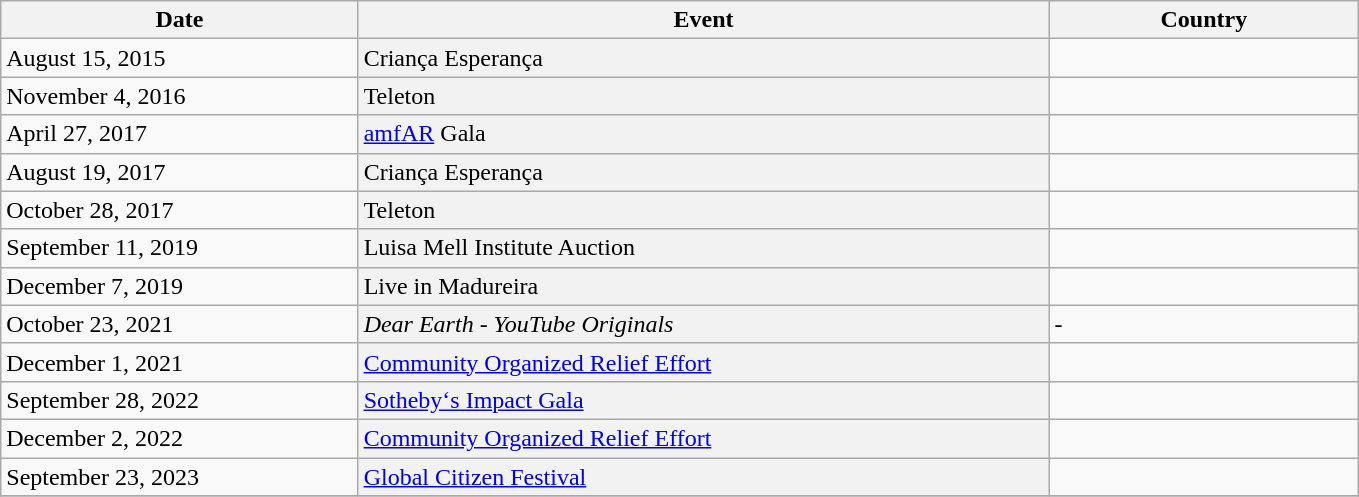<table class="wikitable">
<tr>
<th style="width:15%;">Date</th>
<th style="width:29%;">Event</th>
<th style="width:13%;">Country</th>
</tr>
<tr>
<td>August 15, 2015</td>
<td scope="row" style="background-color: #f2f2f2;">Criança Esperança </td>
<td></td>
</tr>
<tr>
<td>November 4, 2016</td>
<td scope="row" style="background-color: #f2f2f2;">Teleton </td>
<td></td>
</tr>
<tr>
<td>April 27, 2017</td>
<td scope="row" style="background-color: #f2f2f2;"><a href='#'>amfAR</a> Gala </td>
<td></td>
</tr>
<tr>
<td>August 19, 2017</td>
<td scope="row" style="background-color: #f2f2f2;">Criança Esperança </td>
<td></td>
</tr>
<tr>
<td>October 28, 2017</td>
<td scope="row" style="background-color: #f2f2f2;">Teleton </td>
<td></td>
</tr>
<tr>
<td>September 11, 2019</td>
<td scope="row" style="background-color: #f2f2f2;">Luisa Mell Institute Auction </td>
<td></td>
</tr>
<tr>
<td>December 7, 2019</td>
<td scope="row" style="background-color: #f2f2f2;">Live in Madureira </td>
<td></td>
</tr>
<tr>
<td>October 23, 2021</td>
<td scope="row" style="background-color: #f2f2f2;"><em>Dear Earth - YouTube Originals</em> </td>
<td>-</td>
</tr>
<tr>
<td>December 1, 2021</td>
<td scope="row" style="background-color: #f2f2f2;"><a href='#'>Community Organized Relief Effort</a></td>
<td></td>
</tr>
<tr>
<td>September 28, 2022</td>
<td scope="row" style="background-color: #f2f2f2;"><a href='#'>Sotheby‘s Impact Gala</a></td>
<td></td>
</tr>
<tr>
<td>December 2, 2022</td>
<td scope="row" style="background-color: #f2f2f2;"><a href='#'>Community Organized Relief Effort</a></td>
<td></td>
</tr>
<tr>
<td>September 23, 2023</td>
<td scope="row" style="background-color: #f2f2f2;"><a href='#'>Global Citizen Festival</a></td>
<td></td>
</tr>
<tr>
</tr>
</table>
